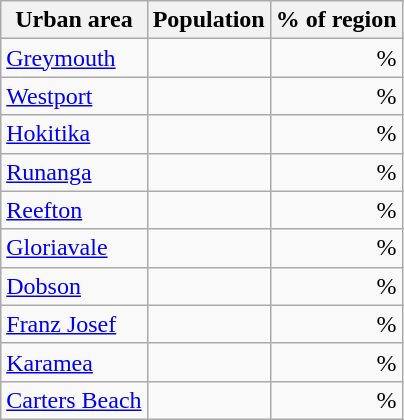<table class="wikitable">
<tr>
<th>Urban area</th>
<th>Population<br></th>
<th>% of region</th>
</tr>
<tr>
<td><a href='#'>Greymouth</a></td>
<td align="right"></td>
<td align="right">%</td>
</tr>
<tr>
<td><a href='#'>Westport</a></td>
<td align="right"></td>
<td align="right">%</td>
</tr>
<tr>
<td><a href='#'>Hokitika</a></td>
<td align="right"></td>
<td align="right">%</td>
</tr>
<tr>
<td><a href='#'>Runanga</a></td>
<td align="right"></td>
<td align="right">%</td>
</tr>
<tr>
<td><a href='#'>Reefton</a></td>
<td align="right"></td>
<td align="right">%</td>
</tr>
<tr>
<td><a href='#'>Gloriavale</a></td>
<td align="right"></td>
<td align="right">%</td>
</tr>
<tr>
<td><a href='#'>Dobson</a></td>
<td align="right"></td>
<td align="right">%</td>
</tr>
<tr>
<td><a href='#'>Franz Josef</a></td>
<td align="right"></td>
<td align="right">%</td>
</tr>
<tr>
<td><a href='#'>Karamea</a></td>
<td align="right"></td>
<td align="right">%</td>
</tr>
<tr>
<td><a href='#'>Carters Beach</a></td>
<td align="right"></td>
<td align="right">%</td>
</tr>
</table>
